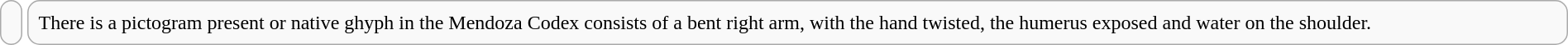<table style="border-spacing:4px; margin:1em -4px 3px;">
<tr>
<td style="border:1px solid #aaa; vertical-align:middle; color:#000; padding:5px 8px; border-radius:10px; background:#f9f9f9;"></td>
<td style="width:100%; border:1px solid #aaa; background:#f9f9f9; vertical-align:middle; padding:8px; border-radius:10px;">There is a pictogram present or native ghyph in the Mendoza Codex consists of a bent right arm, with the hand twisted, the humerus exposed and water on the shoulder.</td>
</tr>
</table>
